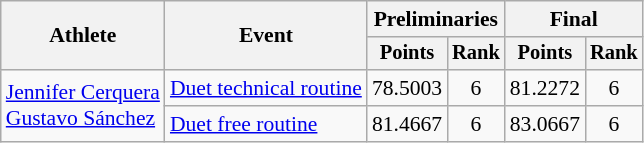<table class="wikitable" style="font-size:90%">
<tr>
<th rowspan="2">Athlete</th>
<th rowspan="2">Event</th>
<th colspan="2">Preliminaries</th>
<th colspan="2">Final</th>
</tr>
<tr style="font-size:95%">
<th>Points</th>
<th>Rank</th>
<th>Points</th>
<th>Rank</th>
</tr>
<tr align="center">
<td align="left" rowspan=2><a href='#'>Jennifer Cerquera</a><br><a href='#'>Gustavo Sánchez</a></td>
<td align="left"><a href='#'>Duet technical routine</a></td>
<td>78.5003</td>
<td>6</td>
<td>81.2272</td>
<td>6</td>
</tr>
<tr align="center">
<td align="left"><a href='#'>Duet free routine</a></td>
<td>81.4667</td>
<td>6</td>
<td>83.0667</td>
<td>6</td>
</tr>
</table>
